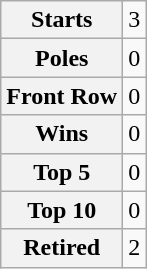<table class="wikitable" style="text-align:center">
<tr>
<th>Starts</th>
<td>3</td>
</tr>
<tr>
<th>Poles</th>
<td>0</td>
</tr>
<tr>
<th>Front Row</th>
<td>0</td>
</tr>
<tr>
<th>Wins</th>
<td>0</td>
</tr>
<tr>
<th>Top 5</th>
<td>0</td>
</tr>
<tr>
<th>Top 10</th>
<td>0</td>
</tr>
<tr>
<th>Retired</th>
<td>2</td>
</tr>
</table>
